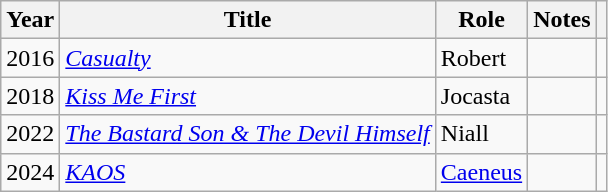<table class="wikitable">
<tr>
<th>Year</th>
<th>Title</th>
<th>Role</th>
<th class="unsortable">Notes</th>
<th class="unsortable"></th>
</tr>
<tr>
<td>2016</td>
<td><em><a href='#'>Casualty</a></em></td>
<td>Robert</td>
<td></td>
<td></td>
</tr>
<tr>
<td>2018</td>
<td><em><a href='#'>Kiss Me First</a></em></td>
<td>Jocasta</td>
<td></td>
<td></td>
</tr>
<tr>
<td>2022</td>
<td><em><a href='#'>The Bastard Son & The Devil Himself</a></em></td>
<td>Niall</td>
<td></td>
<td></td>
</tr>
<tr>
<td>2024</td>
<td><em><a href='#'>KAOS</a></em></td>
<td><a href='#'>Caeneus</a></td>
<td></td>
<td></td>
</tr>
</table>
